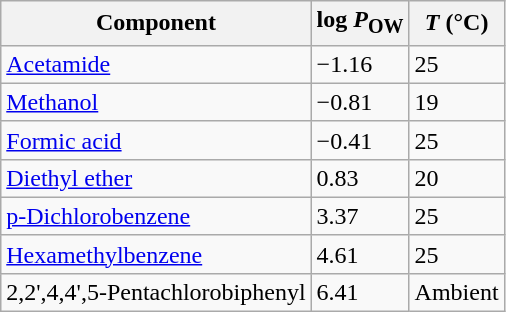<table class="wikitable">
<tr>
<th>Component</th>
<th>log <em>P</em><sub>OW</sub></th>
<th><em>T</em> (°C)</th>
</tr>
<tr>
<td><a href='#'>Acetamide</a></td>
<td>−1.16</td>
<td>25</td>
</tr>
<tr>
<td><a href='#'>Methanol</a></td>
<td>−0.81</td>
<td>19</td>
</tr>
<tr>
<td><a href='#'>Formic acid</a></td>
<td>−0.41</td>
<td>25</td>
</tr>
<tr>
<td><a href='#'>Diethyl ether</a></td>
<td>0.83</td>
<td>20</td>
</tr>
<tr>
<td><a href='#'>p-Dichlorobenzene</a></td>
<td>3.37</td>
<td>25</td>
</tr>
<tr>
<td><a href='#'>Hexamethylbenzene</a></td>
<td>4.61</td>
<td>25</td>
</tr>
<tr>
<td>2,2',4,4',5-Pentachlorobiphenyl</td>
<td>6.41</td>
<td>Ambient</td>
</tr>
</table>
